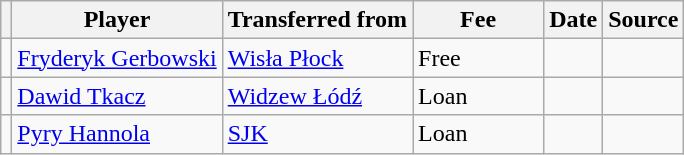<table class="wikitable plainrowheaders sortable">
<tr>
<th></th>
<th scope="col">Player</th>
<th>Transferred from</th>
<th style="width: 80px;">Fee</th>
<th scope="col">Date</th>
<th scope="col">Source</th>
</tr>
<tr>
<td align="center"></td>
<td> <a href='#'>Fryderyk Gerbowski</a></td>
<td> <a href='#'>Wisła Płock</a></td>
<td>Free</td>
<td></td>
<td></td>
</tr>
<tr>
<td align="center"></td>
<td> <a href='#'>Dawid Tkacz</a></td>
<td> <a href='#'>Widzew Łódź</a></td>
<td>Loan</td>
<td></td>
<td></td>
</tr>
<tr>
<td align="center"></td>
<td> <a href='#'>Pyry Hannola</a></td>
<td> <a href='#'>SJK</a></td>
<td>Loan</td>
<td></td>
<td></td>
</tr>
</table>
